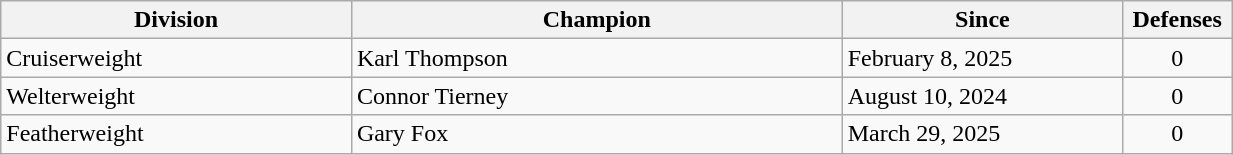<table id="BKFC_UK_Champions" class="wikitable" width="65%">
<tr>
<th width="25%">Division</th>
<th width="35%">Champion</th>
<th width="20%">Since</th>
<th width="5%">Defenses</th>
</tr>
<tr>
<td>Cruiserweight</td>
<td> Karl Thompson</td>
<td>February 8, 2025</td>
<td style="text-align:center;">0</td>
</tr>
<tr>
<td>Welterweight</td>
<td> Connor Tierney</td>
<td>August 10, 2024</td>
<td style="text-align:center;">0</td>
</tr>
<tr>
<td>Featherweight</td>
<td> Gary Fox</td>
<td>March 29, 2025</td>
<td style="text-align:center;">0</td>
</tr>
</table>
